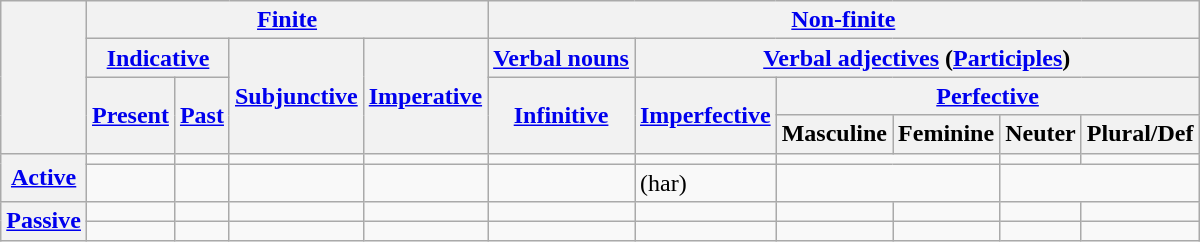<table class="wikitable">
<tr>
<th rowspan="4"></th>
<th colspan="4"><a href='#'>Finite</a></th>
<th colspan="6"><a href='#'>Non-finite</a></th>
</tr>
<tr>
<th colspan="2"><a href='#'>Indicative</a></th>
<th rowspan="3"><a href='#'>Subjunctive</a></th>
<th rowspan="3"><a href='#'>Imperative</a></th>
<th><a href='#'>Verbal nouns</a></th>
<th colspan="5"><a href='#'>Verbal adjectives</a> (<a href='#'>Participles</a>)</th>
</tr>
<tr>
<th rowspan="2"><a href='#'>Present</a></th>
<th rowspan="2"><a href='#'>Past</a></th>
<th rowspan="2"><a href='#'>Infinitive</a></th>
<th rowspan="2"><a href='#'>Imperfective</a></th>
<th colspan="4"><a href='#'>Perfective</a></th>
</tr>
<tr>
<th>Masculine</th>
<th>Feminine</th>
<th>Neuter</th>
<th>Plural/Def</th>
</tr>
<tr>
<th rowspan="2"><a href='#'>Active</a></th>
<td></td>
<td></td>
<td></td>
<td></td>
<td></td>
<td></td>
<td colspan="2"></td>
<td></td>
<td></td>
</tr>
<tr>
<td></td>
<td></td>
<td></td>
<td></td>
<td></td>
<td>(har) </td>
<td colspan="2"></td>
<td colspan="2"></td>
</tr>
<tr>
<th rowspan="2"><a href='#'>Passive</a></th>
<td></td>
<td></td>
<td></td>
<td></td>
<td></td>
<td></td>
<td></td>
<td></td>
<td></td>
<td></td>
</tr>
<tr>
<td></td>
<td></td>
<td></td>
<td></td>
<td></td>
<td></td>
<td></td>
<td></td>
<td></td>
<td></td>
</tr>
</table>
